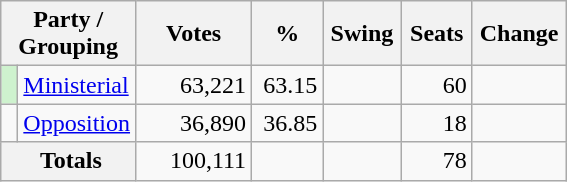<table class="wikitable" style="text-align:right; margin-bottom:0">
<tr>
<th style="width:10px;" colspan=3>Party / Grouping</th>
<th style="width:70px;">Votes</th>
<th style="width:40px;">%</th>
<th style="width:40px;">Swing</th>
<th style="width:40px;">Seats</th>
<th style="width:40px;">Change</th>
</tr>
<tr>
<td style="text-align:left;background:#CEF2CE"> </td>
<td style="text-align:left;" colspan="2"><a href='#'>Ministerial</a></td>
<td style="width:70px;">63,221</td>
<td style="width:40px;">63.15</td>
<td style="width:45px;"></td>
<td style="width:40px;">60</td>
<td style="width:55px;"></td>
</tr>
<tr>
<td> </td>
<td style="text-align:left;" colspan="2"><a href='#'>Opposition</a></td>
<td style="width:70px;">36,890</td>
<td style="width:40px;">36.85</td>
<td style="width:45px;"></td>
<td style="width:40px;">18</td>
<td style="width:55px;"></td>
</tr>
<tr>
<th colspan="3"> Totals</th>
<td>100,111</td>
<td></td>
<td></td>
<td>78</td>
<td></td>
</tr>
</table>
